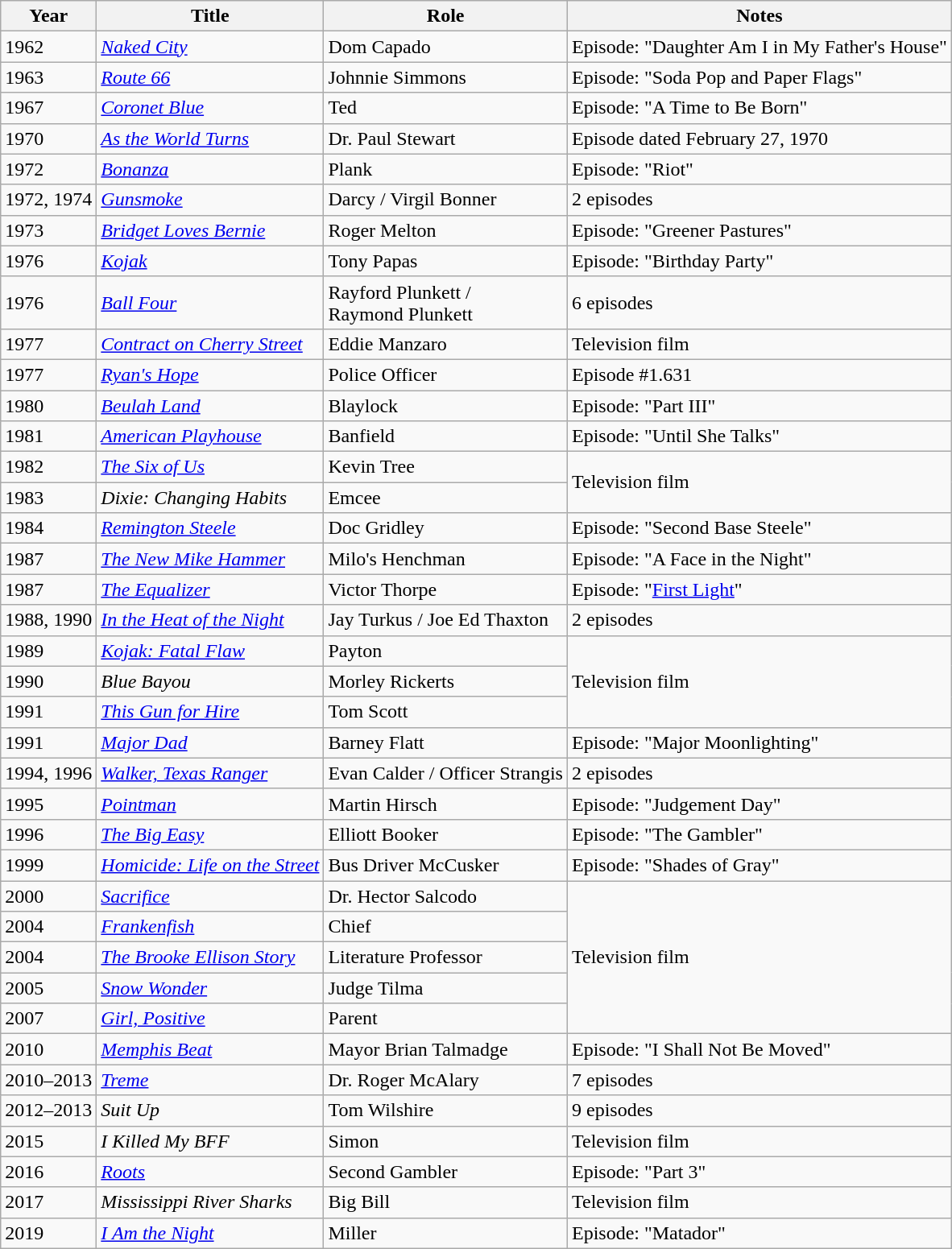<table class="wikitable sortable">
<tr>
<th>Year</th>
<th>Title</th>
<th>Role</th>
<th>Notes</th>
</tr>
<tr>
<td>1962</td>
<td><a href='#'><em>Naked City</em></a></td>
<td>Dom Capado</td>
<td>Episode: "Daughter Am I in My Father's House"</td>
</tr>
<tr>
<td>1963</td>
<td><a href='#'><em>Route 66</em></a></td>
<td>Johnnie Simmons</td>
<td>Episode: "Soda Pop and Paper Flags"</td>
</tr>
<tr>
<td>1967</td>
<td><em><a href='#'>Coronet Blue</a></em></td>
<td>Ted</td>
<td>Episode: "A Time to Be Born"</td>
</tr>
<tr>
<td>1970</td>
<td><em><a href='#'>As the World Turns</a></em></td>
<td>Dr. Paul Stewart</td>
<td>Episode dated February 27, 1970</td>
</tr>
<tr>
<td>1972</td>
<td><em><a href='#'>Bonanza</a></em></td>
<td>Plank</td>
<td>Episode: "Riot"</td>
</tr>
<tr>
<td>1972, 1974</td>
<td><em><a href='#'>Gunsmoke</a></em></td>
<td>Darcy / Virgil Bonner</td>
<td>2 episodes</td>
</tr>
<tr>
<td>1973</td>
<td><em><a href='#'>Bridget Loves Bernie</a></em></td>
<td>Roger Melton</td>
<td>Episode: "Greener Pastures"</td>
</tr>
<tr>
<td>1976</td>
<td><em><a href='#'>Kojak</a></em></td>
<td>Tony Papas</td>
<td>Episode: "Birthday Party"</td>
</tr>
<tr>
<td>1976</td>
<td><a href='#'><em>Ball Four</em></a></td>
<td>Rayford Plunkett /<br>Raymond Plunkett</td>
<td>6 episodes</td>
</tr>
<tr>
<td>1977</td>
<td><em><a href='#'>Contract on Cherry Street</a></em></td>
<td>Eddie Manzaro</td>
<td>Television film</td>
</tr>
<tr>
<td>1977</td>
<td><em><a href='#'>Ryan's Hope</a></em></td>
<td>Police Officer</td>
<td>Episode #1.631</td>
</tr>
<tr>
<td>1980</td>
<td><a href='#'><em>Beulah Land</em></a></td>
<td>Blaylock</td>
<td>Episode: "Part III"</td>
</tr>
<tr>
<td>1981</td>
<td><em><a href='#'>American Playhouse</a></em></td>
<td>Banfield</td>
<td>Episode: "Until She Talks"</td>
</tr>
<tr>
<td>1982</td>
<td><em><a href='#'>The Six of Us</a></em></td>
<td>Kevin Tree</td>
<td rowspan="2">Television film</td>
</tr>
<tr>
<td>1983</td>
<td><em>Dixie: Changing Habits</em></td>
<td>Emcee</td>
</tr>
<tr>
<td>1984</td>
<td><em><a href='#'>Remington Steele</a></em></td>
<td>Doc Gridley</td>
<td>Episode: "Second Base Steele"</td>
</tr>
<tr>
<td>1987</td>
<td><em><a href='#'>The New Mike Hammer</a></em></td>
<td>Milo's Henchman</td>
<td>Episode: "A Face in the Night"</td>
</tr>
<tr>
<td>1987</td>
<td><em><a href='#'>The Equalizer</a></em></td>
<td>Victor Thorpe</td>
<td>Episode: "<a href='#'>First Light</a>"</td>
</tr>
<tr>
<td>1988, 1990</td>
<td><a href='#'><em>In the Heat of the Night</em></a></td>
<td>Jay Turkus / Joe Ed Thaxton</td>
<td>2 episodes</td>
</tr>
<tr>
<td>1989</td>
<td><em><a href='#'>Kojak: Fatal Flaw</a></em></td>
<td>Payton</td>
<td rowspan="3">Television film</td>
</tr>
<tr>
<td>1990</td>
<td><em>Blue Bayou</em></td>
<td>Morley Rickerts</td>
</tr>
<tr>
<td>1991</td>
<td><a href='#'><em>This Gun for Hire</em></a></td>
<td>Tom Scott</td>
</tr>
<tr>
<td>1991</td>
<td><em><a href='#'>Major Dad</a></em></td>
<td>Barney Flatt</td>
<td>Episode: "Major Moonlighting"</td>
</tr>
<tr>
<td>1994, 1996</td>
<td><em><a href='#'>Walker, Texas Ranger</a></em></td>
<td>Evan Calder / Officer Strangis</td>
<td>2 episodes</td>
</tr>
<tr>
<td>1995</td>
<td><em><a href='#'>Pointman</a></em></td>
<td>Martin Hirsch</td>
<td>Episode: "Judgement Day"</td>
</tr>
<tr>
<td>1996</td>
<td><a href='#'><em>The Big Easy</em></a></td>
<td>Elliott Booker</td>
<td>Episode: "The Gambler"</td>
</tr>
<tr>
<td>1999</td>
<td><em><a href='#'>Homicide: Life on the Street</a></em></td>
<td>Bus Driver McCusker</td>
<td>Episode: "Shades of Gray"</td>
</tr>
<tr>
<td>2000</td>
<td><a href='#'><em>Sacrifice</em></a></td>
<td>Dr. Hector Salcodo</td>
<td rowspan="5">Television film</td>
</tr>
<tr>
<td>2004</td>
<td><em><a href='#'>Frankenfish</a></em></td>
<td>Chief</td>
</tr>
<tr>
<td>2004</td>
<td><em><a href='#'>The Brooke Ellison Story</a></em></td>
<td>Literature Professor</td>
</tr>
<tr>
<td>2005</td>
<td><em><a href='#'>Snow Wonder</a></em></td>
<td>Judge Tilma</td>
</tr>
<tr>
<td>2007</td>
<td><em><a href='#'>Girl, Positive</a></em></td>
<td>Parent</td>
</tr>
<tr>
<td>2010</td>
<td><em><a href='#'>Memphis Beat</a></em></td>
<td>Mayor Brian Talmadge</td>
<td>Episode: "I Shall Not Be Moved"</td>
</tr>
<tr>
<td>2010–2013</td>
<td><a href='#'><em>Treme</em></a></td>
<td>Dr. Roger McAlary</td>
<td>7 episodes</td>
</tr>
<tr>
<td>2012–2013</td>
<td><em>Suit Up</em></td>
<td>Tom Wilshire</td>
<td>9 episodes</td>
</tr>
<tr>
<td>2015</td>
<td><em>I Killed My BFF</em></td>
<td>Simon</td>
<td>Television film</td>
</tr>
<tr>
<td>2016</td>
<td><a href='#'><em>Roots</em></a></td>
<td>Second Gambler</td>
<td>Episode: "Part 3"</td>
</tr>
<tr>
<td>2017</td>
<td><em>Mississippi River Sharks</em></td>
<td>Big Bill</td>
<td>Television film</td>
</tr>
<tr>
<td>2019</td>
<td><a href='#'><em>I Am the Night</em></a></td>
<td>Miller</td>
<td>Episode: "Matador"</td>
</tr>
</table>
